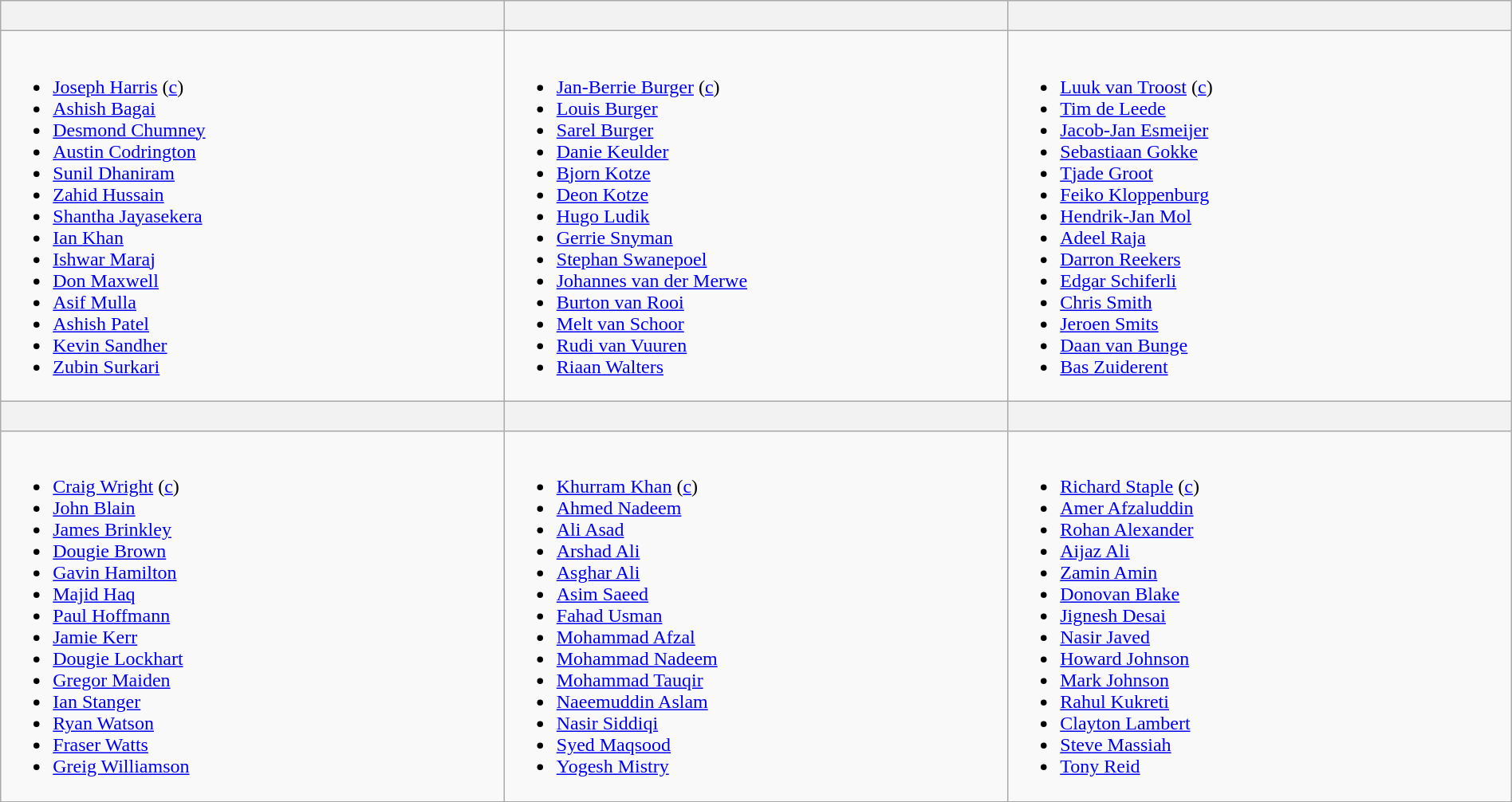<table class="wikitable" width="100%">
<tr>
<th width=33%><br><small></small></th>
<th width=33%><br><small></small></th>
<th width=33%><br><small></small></th>
</tr>
<tr>
<td valign=top><br><ul><li><a href='#'>Joseph Harris</a> (<a href='#'>c</a>)</li><li><a href='#'>Ashish Bagai</a></li><li><a href='#'>Desmond Chumney</a></li><li><a href='#'>Austin Codrington</a></li><li><a href='#'>Sunil Dhaniram</a></li><li><a href='#'>Zahid Hussain</a></li><li><a href='#'>Shantha Jayasekera</a></li><li><a href='#'>Ian Khan</a></li><li><a href='#'>Ishwar Maraj</a></li><li><a href='#'>Don Maxwell</a></li><li><a href='#'>Asif Mulla</a></li><li><a href='#'>Ashish Patel</a></li><li><a href='#'>Kevin Sandher</a></li><li><a href='#'>Zubin Surkari</a></li></ul></td>
<td valign=top><br><ul><li><a href='#'>Jan-Berrie Burger</a> (<a href='#'>c</a>)</li><li><a href='#'>Louis Burger</a></li><li><a href='#'>Sarel Burger</a></li><li><a href='#'>Danie Keulder</a></li><li><a href='#'>Bjorn Kotze</a></li><li><a href='#'>Deon Kotze</a></li><li><a href='#'>Hugo Ludik</a></li><li><a href='#'>Gerrie Snyman</a></li><li><a href='#'>Stephan Swanepoel</a></li><li><a href='#'>Johannes van der Merwe</a></li><li><a href='#'>Burton van Rooi</a></li><li><a href='#'>Melt van Schoor</a></li><li><a href='#'>Rudi van Vuuren</a></li><li><a href='#'>Riaan Walters</a></li></ul></td>
<td valign=top><br><ul><li><a href='#'>Luuk van Troost</a> (<a href='#'>c</a>)</li><li><a href='#'>Tim de Leede</a></li><li><a href='#'>Jacob-Jan Esmeijer</a></li><li><a href='#'>Sebastiaan Gokke</a></li><li><a href='#'>Tjade Groot</a></li><li><a href='#'>Feiko Kloppenburg</a></li><li><a href='#'>Hendrik-Jan Mol</a></li><li><a href='#'>Adeel Raja</a></li><li><a href='#'>Darron Reekers</a></li><li><a href='#'>Edgar Schiferli</a></li><li><a href='#'>Chris Smith</a></li><li><a href='#'>Jeroen Smits</a></li><li><a href='#'>Daan van Bunge</a></li><li><a href='#'>Bas Zuiderent</a></li></ul></td>
</tr>
<tr>
<th width=33%><br><small></small></th>
<th width=33%><br><small></small></th>
<th width=33%><br><small></small></th>
</tr>
<tr>
<td valign=top><br><ul><li><a href='#'>Craig Wright</a> (<a href='#'>c</a>)</li><li><a href='#'>John Blain</a></li><li><a href='#'>James Brinkley</a></li><li><a href='#'>Dougie Brown</a></li><li><a href='#'>Gavin Hamilton</a></li><li><a href='#'>Majid Haq</a></li><li><a href='#'>Paul Hoffmann</a></li><li><a href='#'>Jamie Kerr</a></li><li><a href='#'>Dougie Lockhart</a></li><li><a href='#'>Gregor Maiden</a></li><li><a href='#'>Ian Stanger</a></li><li><a href='#'>Ryan Watson</a></li><li><a href='#'>Fraser Watts</a></li><li><a href='#'>Greig Williamson</a></li></ul></td>
<td valign=top><br><ul><li><a href='#'>Khurram Khan</a> (<a href='#'>c</a>)</li><li><a href='#'>Ahmed Nadeem</a></li><li><a href='#'>Ali Asad</a></li><li><a href='#'>Arshad Ali</a></li><li><a href='#'>Asghar Ali</a></li><li><a href='#'>Asim Saeed</a></li><li><a href='#'>Fahad Usman</a></li><li><a href='#'>Mohammad Afzal</a></li><li><a href='#'>Mohammad Nadeem</a></li><li><a href='#'>Mohammad Tauqir</a></li><li><a href='#'>Naeemuddin Aslam</a></li><li><a href='#'>Nasir Siddiqi</a></li><li><a href='#'>Syed Maqsood</a></li><li><a href='#'>Yogesh Mistry</a></li></ul></td>
<td valign=top><br><ul><li><a href='#'>Richard Staple</a> (<a href='#'>c</a>)</li><li><a href='#'>Amer Afzaluddin</a></li><li><a href='#'>Rohan Alexander</a></li><li><a href='#'>Aijaz Ali</a></li><li><a href='#'>Zamin Amin</a></li><li><a href='#'>Donovan Blake</a></li><li><a href='#'>Jignesh Desai</a></li><li><a href='#'>Nasir Javed</a></li><li><a href='#'>Howard Johnson</a></li><li><a href='#'>Mark Johnson</a></li><li><a href='#'>Rahul Kukreti</a></li><li><a href='#'>Clayton Lambert</a></li><li><a href='#'>Steve Massiah</a></li><li><a href='#'>Tony Reid</a></li></ul></td>
</tr>
</table>
